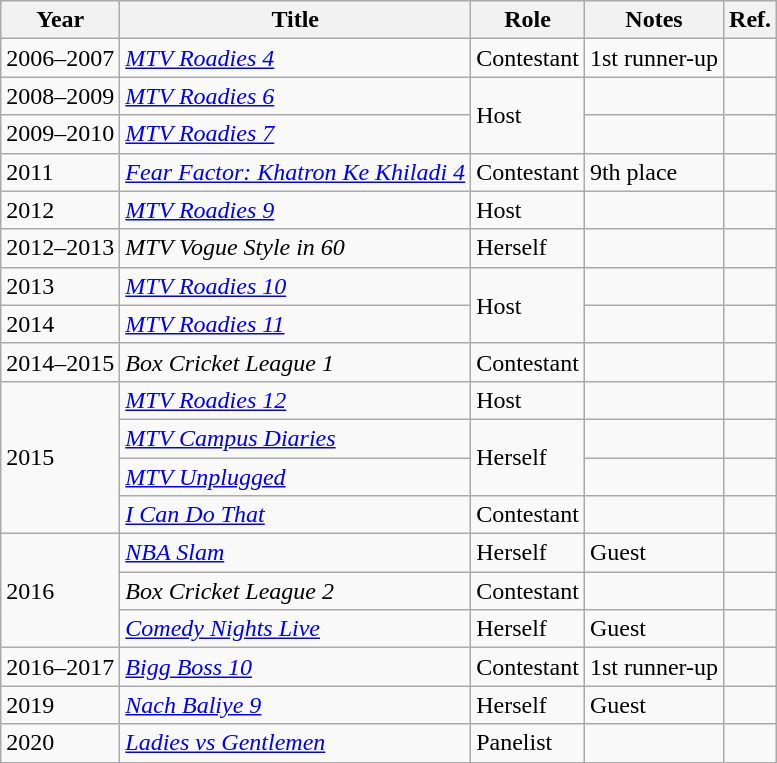<table class="wikitable">
<tr>
<th>Year</th>
<th>Title</th>
<th>Role</th>
<th>Notes</th>
<th>Ref.</th>
</tr>
<tr>
<td>2006–2007</td>
<td><em><a href='#'>MTV Roadies 4</a></em></td>
<td>Contestant</td>
<td>1st runner-up</td>
<td style="text-align:center;"></td>
</tr>
<tr>
<td>2008–2009</td>
<td><em><a href='#'>MTV Roadies 6</a></em></td>
<td rowspan=2>Host</td>
<td></td>
<td style="text-align:center;"></td>
</tr>
<tr>
<td>2009–2010</td>
<td><em><a href='#'>MTV Roadies 7</a></em></td>
<td></td>
<td style="text-align:center;"></td>
</tr>
<tr>
<td>2011</td>
<td><em><a href='#'>Fear Factor: Khatron Ke Khiladi 4</a></em></td>
<td>Contestant</td>
<td>9th place</td>
<td style="text-align:center;"></td>
</tr>
<tr>
<td>2012</td>
<td><em><a href='#'>MTV Roadies 9</a></em></td>
<td>Host</td>
<td></td>
<td style="text-align:center;"></td>
</tr>
<tr>
<td>2012–2013</td>
<td><em>MTV Vogue Style in 60</em></td>
<td>Herself</td>
<td></td>
<td style="text-align:center;"></td>
</tr>
<tr>
<td>2013</td>
<td><em><a href='#'>MTV Roadies 10</a></em></td>
<td rowspan="2">Host</td>
<td></td>
<td style="text-align:center;"></td>
</tr>
<tr>
<td>2014</td>
<td><em><a href='#'>MTV Roadies 11</a></em></td>
<td></td>
<td style="text-align:center;"></td>
</tr>
<tr>
<td>2014–2015</td>
<td><em>Box Cricket League 1</em></td>
<td>Contestant</td>
<td></td>
<td style="text-align:center;"></td>
</tr>
<tr>
<td rowspan="4">2015</td>
<td><em><a href='#'>MTV Roadies 12</a></em></td>
<td>Host</td>
<td></td>
<td style="text-align:center;"></td>
</tr>
<tr>
<td><em><a href='#'>MTV Campus Diaries</a></em></td>
<td rowspan="2">Herself</td>
<td></td>
<td style="text-align:center;"></td>
</tr>
<tr>
<td><em><a href='#'>MTV Unplugged</a></em></td>
<td></td>
<td style="text-align:center;"></td>
</tr>
<tr>
<td><em><a href='#'>I Can Do That</a></em></td>
<td>Contestant</td>
<td></td>
<td style="text-align:center;"></td>
</tr>
<tr>
<td rowspan="3">2016</td>
<td><em><a href='#'>NBA Slam</a></em></td>
<td>Herself</td>
<td>Guest</td>
<td style="text-align:center;"></td>
</tr>
<tr>
<td><em>Box Cricket League 2</em></td>
<td>Contestant</td>
<td></td>
<td style="text-align:center;"></td>
</tr>
<tr>
<td><em><a href='#'>Comedy Nights Live</a></em></td>
<td>Herself</td>
<td>Guest</td>
<td style="text-align:center;"></td>
</tr>
<tr>
<td>2016–2017</td>
<td><em><a href='#'>Bigg Boss 10</a></em></td>
<td>Contestant</td>
<td>1st runner-up</td>
<td style="text-align:center;"></td>
</tr>
<tr>
<td>2019</td>
<td><em><a href='#'>Nach Baliye 9</a></em></td>
<td>Herself</td>
<td>Guest</td>
<td style="text-align:center;"></td>
</tr>
<tr>
<td>2020</td>
<td><em><a href='#'>Ladies vs Gentlemen</a></em></td>
<td>Panelist</td>
<td></td>
<td style="text-align:center;"></td>
</tr>
</table>
